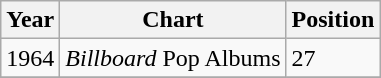<table class="wikitable">
<tr>
<th>Year</th>
<th>Chart</th>
<th>Position</th>
</tr>
<tr>
<td>1964</td>
<td><em>Billboard</em> Pop Albums</td>
<td>27</td>
</tr>
<tr>
</tr>
</table>
